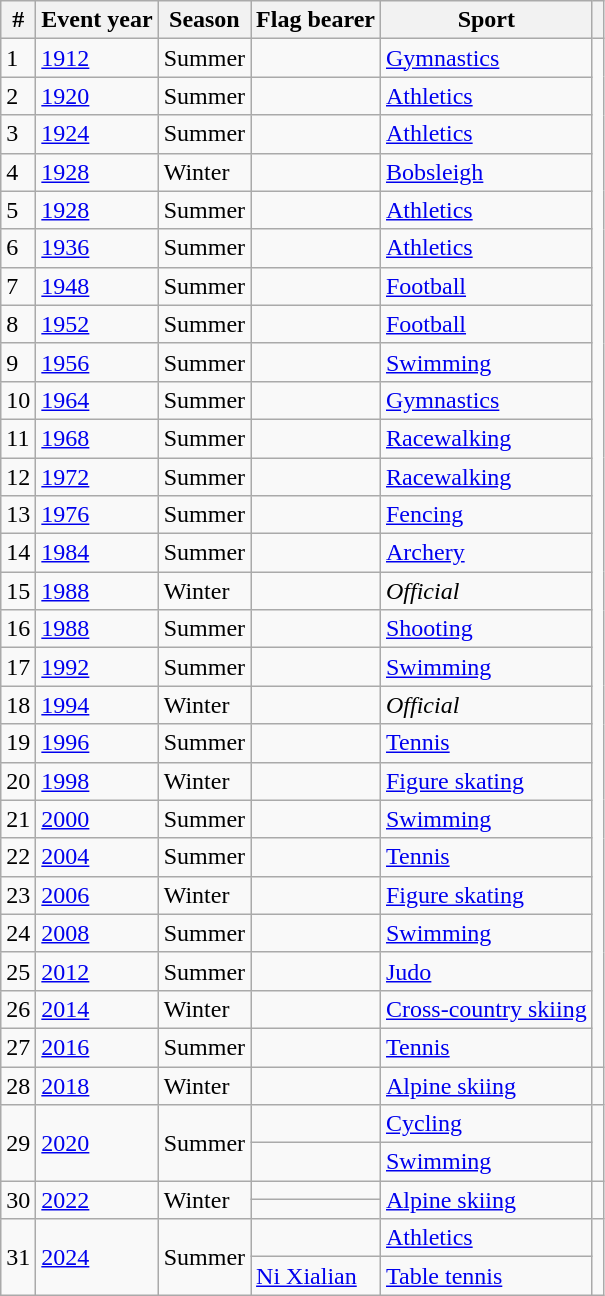<table class="wikitable sortable">
<tr>
<th>#</th>
<th>Event year</th>
<th>Season</th>
<th>Flag bearer</th>
<th>Sport</th>
<th></th>
</tr>
<tr>
<td>1</td>
<td><a href='#'>1912</a></td>
<td>Summer</td>
<td></td>
<td><a href='#'>Gymnastics</a></td>
<td rowspan=27></td>
</tr>
<tr>
<td>2</td>
<td><a href='#'>1920</a></td>
<td>Summer</td>
<td></td>
<td><a href='#'>Athletics</a></td>
</tr>
<tr>
<td>3</td>
<td><a href='#'>1924</a></td>
<td>Summer</td>
<td></td>
<td><a href='#'>Athletics</a></td>
</tr>
<tr>
<td>4</td>
<td><a href='#'>1928</a></td>
<td>Winter</td>
<td></td>
<td><a href='#'>Bobsleigh</a></td>
</tr>
<tr>
<td>5</td>
<td><a href='#'>1928</a></td>
<td>Summer</td>
<td></td>
<td><a href='#'>Athletics</a></td>
</tr>
<tr>
<td>6</td>
<td><a href='#'>1936</a></td>
<td>Summer</td>
<td></td>
<td><a href='#'>Athletics</a></td>
</tr>
<tr>
<td>7</td>
<td><a href='#'>1948</a></td>
<td>Summer</td>
<td></td>
<td><a href='#'>Football</a></td>
</tr>
<tr>
<td>8</td>
<td><a href='#'>1952</a></td>
<td>Summer</td>
<td></td>
<td><a href='#'>Football</a></td>
</tr>
<tr>
<td>9</td>
<td><a href='#'>1956</a></td>
<td>Summer</td>
<td></td>
<td><a href='#'>Swimming</a></td>
</tr>
<tr>
<td>10</td>
<td><a href='#'>1964</a></td>
<td>Summer</td>
<td></td>
<td><a href='#'>Gymnastics</a></td>
</tr>
<tr>
<td>11</td>
<td><a href='#'>1968</a></td>
<td>Summer</td>
<td></td>
<td><a href='#'>Racewalking</a></td>
</tr>
<tr>
<td>12</td>
<td><a href='#'>1972</a></td>
<td>Summer</td>
<td></td>
<td><a href='#'>Racewalking</a></td>
</tr>
<tr>
<td>13</td>
<td><a href='#'>1976</a></td>
<td>Summer</td>
<td></td>
<td><a href='#'>Fencing</a></td>
</tr>
<tr>
<td>14</td>
<td><a href='#'>1984</a></td>
<td>Summer</td>
<td></td>
<td><a href='#'>Archery</a></td>
</tr>
<tr>
<td>15</td>
<td><a href='#'>1988</a></td>
<td>Winter</td>
<td></td>
<td><em>Official</em></td>
</tr>
<tr>
<td>16</td>
<td><a href='#'>1988</a></td>
<td>Summer</td>
<td></td>
<td><a href='#'>Shooting</a></td>
</tr>
<tr>
<td>17</td>
<td><a href='#'>1992</a></td>
<td>Summer</td>
<td></td>
<td><a href='#'>Swimming</a></td>
</tr>
<tr>
<td>18</td>
<td><a href='#'>1994</a></td>
<td>Winter</td>
<td></td>
<td><em>Official</em></td>
</tr>
<tr>
<td>19</td>
<td><a href='#'>1996</a></td>
<td>Summer</td>
<td></td>
<td><a href='#'>Tennis</a></td>
</tr>
<tr>
<td>20</td>
<td><a href='#'>1998</a></td>
<td>Winter</td>
<td></td>
<td><a href='#'>Figure skating</a></td>
</tr>
<tr>
<td>21</td>
<td><a href='#'>2000</a></td>
<td>Summer</td>
<td></td>
<td><a href='#'>Swimming</a></td>
</tr>
<tr>
<td>22</td>
<td><a href='#'>2004</a></td>
<td>Summer</td>
<td></td>
<td><a href='#'>Tennis</a></td>
</tr>
<tr>
<td>23</td>
<td><a href='#'>2006</a></td>
<td>Winter</td>
<td></td>
<td><a href='#'>Figure skating</a></td>
</tr>
<tr>
<td>24</td>
<td><a href='#'>2008</a></td>
<td>Summer</td>
<td></td>
<td><a href='#'>Swimming</a></td>
</tr>
<tr>
<td>25</td>
<td><a href='#'>2012</a></td>
<td>Summer</td>
<td></td>
<td><a href='#'>Judo</a></td>
</tr>
<tr>
<td>26</td>
<td><a href='#'>2014</a></td>
<td>Winter</td>
<td></td>
<td><a href='#'>Cross-country skiing</a></td>
</tr>
<tr>
<td>27</td>
<td><a href='#'>2016</a></td>
<td>Summer</td>
<td></td>
<td><a href='#'>Tennis</a></td>
</tr>
<tr>
<td>28</td>
<td><a href='#'>2018</a></td>
<td>Winter</td>
<td></td>
<td><a href='#'>Alpine skiing</a></td>
<td></td>
</tr>
<tr>
<td rowspan=2>29</td>
<td rowspan=2><a href='#'>2020</a></td>
<td rowspan=2>Summer</td>
<td></td>
<td><a href='#'>Cycling</a></td>
<td rowspan=2></td>
</tr>
<tr>
<td></td>
<td><a href='#'>Swimming</a></td>
</tr>
<tr>
<td rowspan=2>30</td>
<td rowspan=2><a href='#'>2022</a></td>
<td rowspan=2>Winter</td>
<td></td>
<td rowspan=2><a href='#'>Alpine skiing</a></td>
<td rowspan=2></td>
</tr>
<tr>
<td></td>
</tr>
<tr>
<td rowspan=2>31</td>
<td rowspan=2><a href='#'>2024</a></td>
<td rowspan=2>Summer</td>
<td></td>
<td><a href='#'>Athletics</a></td>
<td rowspan=2></td>
</tr>
<tr>
<td><a href='#'>Ni Xialian</a></td>
<td><a href='#'>Table tennis</a></td>
</tr>
</table>
